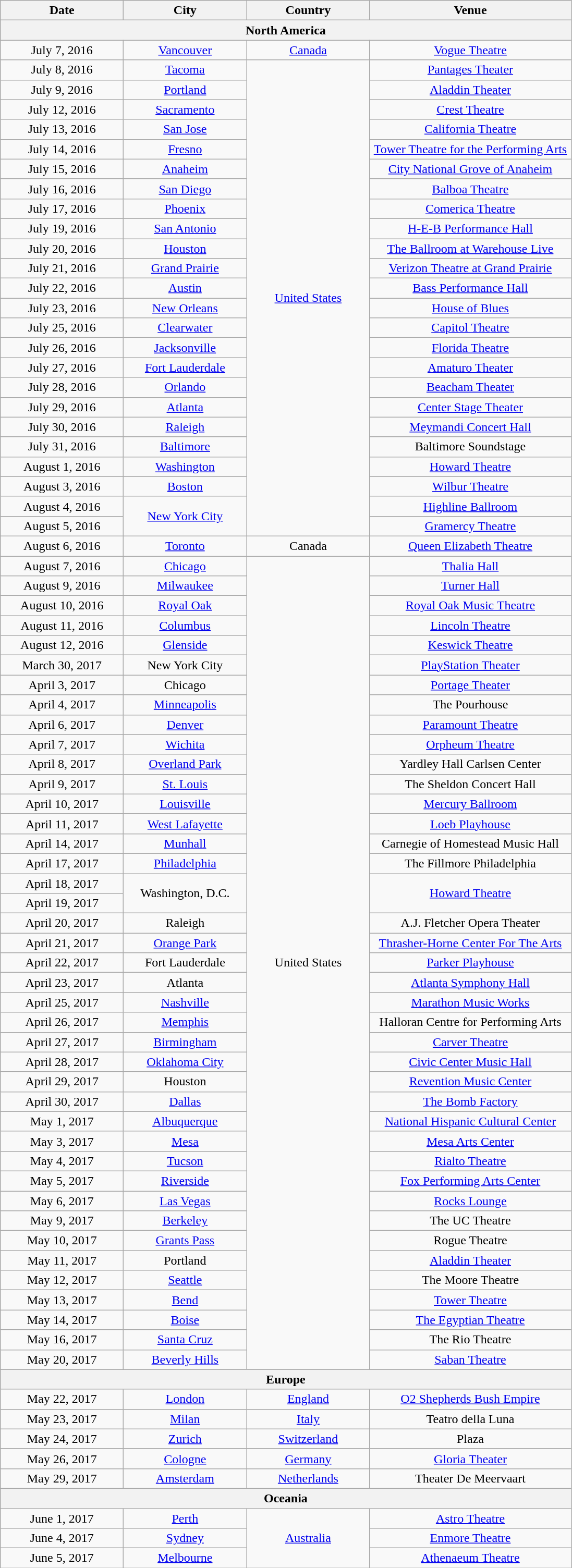<table class="wikitable" style="text-align:center">
<tr>
<th width="150">Date</th>
<th width="150">City</th>
<th width="150">Country</th>
<th width="250">Venue</th>
</tr>
<tr>
<th colspan="4"><strong>North America</strong></th>
</tr>
<tr>
<td>July 7, 2016</td>
<td><a href='#'>Vancouver</a></td>
<td><a href='#'>Canada</a></td>
<td><a href='#'>Vogue Theatre</a></td>
</tr>
<tr>
<td>July 8, 2016</td>
<td><a href='#'>Tacoma</a></td>
<td rowspan="24"><a href='#'>United States</a></td>
<td><a href='#'>Pantages Theater</a></td>
</tr>
<tr>
<td>July 9, 2016</td>
<td><a href='#'>Portland</a></td>
<td><a href='#'>Aladdin Theater</a></td>
</tr>
<tr>
<td>July 12, 2016</td>
<td><a href='#'>Sacramento</a></td>
<td><a href='#'>Crest Theatre</a></td>
</tr>
<tr>
<td>July 13, 2016</td>
<td><a href='#'>San Jose</a></td>
<td><a href='#'>California Theatre</a></td>
</tr>
<tr>
<td>July 14, 2016</td>
<td><a href='#'>Fresno</a></td>
<td><a href='#'>Tower Theatre for the Performing Arts</a></td>
</tr>
<tr>
<td>July 15, 2016</td>
<td><a href='#'>Anaheim</a></td>
<td><a href='#'>City National Grove of Anaheim</a></td>
</tr>
<tr>
<td>July 16, 2016</td>
<td><a href='#'>San Diego</a></td>
<td><a href='#'>Balboa Theatre</a></td>
</tr>
<tr>
<td>July 17, 2016</td>
<td><a href='#'>Phoenix</a></td>
<td><a href='#'>Comerica Theatre</a></td>
</tr>
<tr>
<td>July 19, 2016</td>
<td><a href='#'>San Antonio</a></td>
<td><a href='#'>H-E-B Performance Hall</a></td>
</tr>
<tr>
<td>July 20, 2016</td>
<td><a href='#'>Houston</a></td>
<td><a href='#'>The Ballroom at Warehouse Live</a></td>
</tr>
<tr>
<td>July 21, 2016</td>
<td><a href='#'>Grand Prairie</a></td>
<td><a href='#'>Verizon Theatre at Grand Prairie</a></td>
</tr>
<tr>
<td>July 22, 2016</td>
<td><a href='#'>Austin</a></td>
<td><a href='#'>Bass Performance Hall</a></td>
</tr>
<tr>
<td>July 23, 2016</td>
<td><a href='#'>New Orleans</a></td>
<td><a href='#'>House of Blues</a></td>
</tr>
<tr>
<td>July 25, 2016</td>
<td><a href='#'>Clearwater</a></td>
<td><a href='#'>Capitol Theatre</a></td>
</tr>
<tr>
<td>July 26, 2016</td>
<td><a href='#'>Jacksonville</a></td>
<td><a href='#'>Florida Theatre</a></td>
</tr>
<tr>
<td>July 27, 2016</td>
<td><a href='#'>Fort Lauderdale</a></td>
<td><a href='#'>Amaturo Theater</a></td>
</tr>
<tr>
<td>July 28, 2016</td>
<td><a href='#'>Orlando</a></td>
<td><a href='#'>Beacham Theater</a></td>
</tr>
<tr>
<td>July 29, 2016</td>
<td><a href='#'>Atlanta</a></td>
<td><a href='#'>Center Stage Theater</a></td>
</tr>
<tr>
<td>July 30, 2016</td>
<td><a href='#'>Raleigh</a></td>
<td><a href='#'>Meymandi Concert Hall</a></td>
</tr>
<tr>
<td>July 31, 2016</td>
<td><a href='#'>Baltimore</a></td>
<td>Baltimore Soundstage</td>
</tr>
<tr>
<td>August 1, 2016</td>
<td><a href='#'>Washington</a></td>
<td><a href='#'>Howard Theatre</a></td>
</tr>
<tr>
<td>August 3, 2016</td>
<td><a href='#'>Boston</a></td>
<td><a href='#'>Wilbur Theatre</a></td>
</tr>
<tr>
<td>August 4, 2016</td>
<td rowspan="2"><a href='#'>New York City</a></td>
<td><a href='#'>Highline Ballroom</a></td>
</tr>
<tr>
<td>August 5, 2016</td>
<td><a href='#'>Gramercy Theatre</a></td>
</tr>
<tr>
<td>August 6, 2016</td>
<td><a href='#'>Toronto</a></td>
<td>Canada</td>
<td><a href='#'>Queen Elizabeth Theatre</a></td>
</tr>
<tr>
<td>August 7, 2016</td>
<td><a href='#'>Chicago</a></td>
<td rowspan="41">United States</td>
<td><a href='#'>Thalia Hall</a></td>
</tr>
<tr>
<td>August 9, 2016</td>
<td><a href='#'>Milwaukee</a></td>
<td><a href='#'>Turner Hall</a></td>
</tr>
<tr>
<td>August 10, 2016</td>
<td><a href='#'>Royal Oak</a></td>
<td><a href='#'>Royal Oak Music Theatre</a></td>
</tr>
<tr>
<td>August 11, 2016</td>
<td><a href='#'>Columbus</a></td>
<td><a href='#'>Lincoln Theatre</a></td>
</tr>
<tr>
<td>August 12, 2016</td>
<td><a href='#'>Glenside</a></td>
<td><a href='#'>Keswick Theatre</a></td>
</tr>
<tr>
<td>March 30, 2017</td>
<td>New York City</td>
<td><a href='#'>PlayStation Theater</a></td>
</tr>
<tr>
<td>April 3, 2017</td>
<td>Chicago</td>
<td><a href='#'>Portage Theater</a></td>
</tr>
<tr>
<td>April 4, 2017</td>
<td><a href='#'>Minneapolis</a></td>
<td>The Pourhouse</td>
</tr>
<tr>
<td>April 6, 2017</td>
<td><a href='#'>Denver</a></td>
<td><a href='#'>Paramount Theatre</a></td>
</tr>
<tr>
<td>April 7, 2017</td>
<td><a href='#'>Wichita</a></td>
<td><a href='#'>Orpheum Theatre</a></td>
</tr>
<tr>
<td>April 8, 2017</td>
<td><a href='#'>Overland Park</a></td>
<td>Yardley Hall Carlsen Center</td>
</tr>
<tr>
<td>April 9, 2017</td>
<td><a href='#'>St. Louis</a></td>
<td>The Sheldon Concert Hall</td>
</tr>
<tr>
<td>April 10, 2017</td>
<td><a href='#'>Louisville</a></td>
<td><a href='#'>Mercury Ballroom</a></td>
</tr>
<tr>
<td>April 11, 2017</td>
<td><a href='#'>West Lafayette</a></td>
<td><a href='#'>Loeb Playhouse</a></td>
</tr>
<tr>
<td>April 14, 2017</td>
<td><a href='#'>Munhall</a></td>
<td>Carnegie of Homestead Music Hall</td>
</tr>
<tr>
<td>April 17, 2017</td>
<td><a href='#'>Philadelphia</a></td>
<td>The Fillmore Philadelphia</td>
</tr>
<tr>
<td>April 18, 2017</td>
<td rowspan="2">Washington, D.C.</td>
<td rowspan="2"><a href='#'>Howard Theatre</a></td>
</tr>
<tr>
<td>April 19, 2017</td>
</tr>
<tr>
<td>April 20, 2017</td>
<td>Raleigh</td>
<td>A.J. Fletcher Opera Theater</td>
</tr>
<tr>
<td>April 21, 2017</td>
<td><a href='#'>Orange Park</a></td>
<td><a href='#'>Thrasher-Horne Center For The Arts</a></td>
</tr>
<tr>
<td>April 22, 2017</td>
<td>Fort Lauderdale</td>
<td><a href='#'>Parker Playhouse</a></td>
</tr>
<tr>
<td>April 23, 2017</td>
<td>Atlanta</td>
<td><a href='#'>Atlanta Symphony Hall</a></td>
</tr>
<tr>
<td>April 25, 2017</td>
<td><a href='#'>Nashville</a></td>
<td><a href='#'>Marathon Music Works</a></td>
</tr>
<tr>
<td>April 26, 2017</td>
<td><a href='#'>Memphis</a></td>
<td>Halloran Centre for Performing Arts</td>
</tr>
<tr>
<td>April 27, 2017</td>
<td><a href='#'>Birmingham</a></td>
<td><a href='#'>Carver Theatre</a></td>
</tr>
<tr>
<td>April 28, 2017</td>
<td><a href='#'>Oklahoma City</a></td>
<td><a href='#'>Civic Center Music Hall</a></td>
</tr>
<tr>
<td>April 29, 2017</td>
<td>Houston</td>
<td><a href='#'>Revention Music Center</a></td>
</tr>
<tr>
<td>April 30, 2017</td>
<td><a href='#'>Dallas</a></td>
<td><a href='#'>The Bomb Factory</a></td>
</tr>
<tr>
<td>May 1, 2017</td>
<td><a href='#'>Albuquerque</a></td>
<td><a href='#'>National Hispanic Cultural Center</a></td>
</tr>
<tr>
<td>May 3, 2017</td>
<td><a href='#'>Mesa</a></td>
<td><a href='#'>Mesa Arts Center</a></td>
</tr>
<tr>
<td>May 4, 2017</td>
<td><a href='#'>Tucson</a></td>
<td><a href='#'>Rialto Theatre</a></td>
</tr>
<tr>
<td>May 5, 2017</td>
<td><a href='#'>Riverside</a></td>
<td><a href='#'>Fox Performing Arts Center</a></td>
</tr>
<tr>
<td>May 6, 2017</td>
<td><a href='#'>Las Vegas</a></td>
<td><a href='#'>Rocks Lounge</a></td>
</tr>
<tr>
<td>May 9, 2017</td>
<td><a href='#'>Berkeley</a></td>
<td>The UC Theatre</td>
</tr>
<tr>
<td>May 10, 2017</td>
<td><a href='#'>Grants Pass</a></td>
<td>Rogue Theatre</td>
</tr>
<tr>
<td>May 11, 2017</td>
<td>Portland</td>
<td><a href='#'>Aladdin Theater</a></td>
</tr>
<tr>
<td>May 12, 2017</td>
<td><a href='#'>Seattle</a></td>
<td>The Moore Theatre</td>
</tr>
<tr>
<td>May 13, 2017</td>
<td><a href='#'>Bend</a></td>
<td><a href='#'>Tower Theatre</a></td>
</tr>
<tr>
<td>May 14, 2017</td>
<td><a href='#'>Boise</a></td>
<td><a href='#'>The Egyptian Theatre</a></td>
</tr>
<tr>
<td>May 16, 2017</td>
<td><a href='#'>Santa Cruz</a></td>
<td>The Rio Theatre</td>
</tr>
<tr>
<td>May 20, 2017</td>
<td><a href='#'>Beverly Hills</a></td>
<td><a href='#'>Saban Theatre</a></td>
</tr>
<tr>
<th colspan="4"><strong>Europe</strong></th>
</tr>
<tr>
<td>May 22, 2017</td>
<td><a href='#'>London</a></td>
<td><a href='#'>England</a></td>
<td><a href='#'>O2 Shepherds Bush Empire</a></td>
</tr>
<tr>
<td>May 23, 2017</td>
<td><a href='#'>Milan</a></td>
<td><a href='#'>Italy</a></td>
<td>Teatro della Luna</td>
</tr>
<tr>
<td>May 24, 2017</td>
<td><a href='#'>Zurich</a></td>
<td><a href='#'>Switzerland</a></td>
<td>Plaza</td>
</tr>
<tr>
<td>May 26, 2017</td>
<td><a href='#'>Cologne</a></td>
<td><a href='#'>Germany</a></td>
<td><a href='#'>Gloria Theater</a></td>
</tr>
<tr>
<td>May 29, 2017</td>
<td><a href='#'>Amsterdam</a></td>
<td><a href='#'>Netherlands</a></td>
<td>Theater De Meervaart</td>
</tr>
<tr>
<th colspan="4"><strong>Oceania</strong></th>
</tr>
<tr>
<td>June 1, 2017</td>
<td><a href='#'>Perth</a></td>
<td rowspan="3"><a href='#'>Australia</a></td>
<td><a href='#'>Astro Theatre</a></td>
</tr>
<tr>
<td>June 4, 2017</td>
<td><a href='#'>Sydney</a></td>
<td><a href='#'>Enmore Theatre</a></td>
</tr>
<tr>
<td>June 5, 2017</td>
<td><a href='#'>Melbourne</a></td>
<td><a href='#'>Athenaeum Theatre</a></td>
</tr>
</table>
